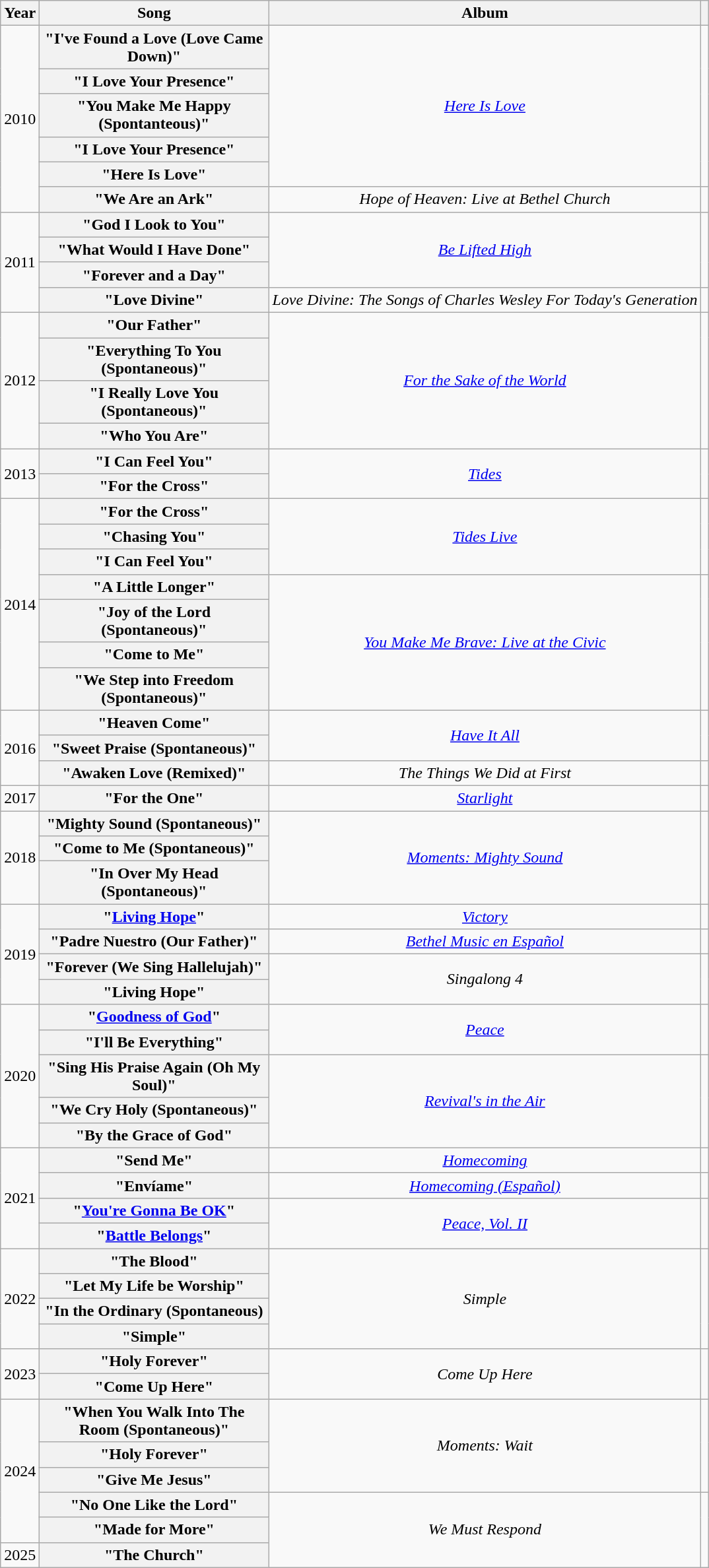<table class="wikitable plainrowheaders" style="text-align:center;">
<tr>
<th scope="col">Year</th>
<th scope="col" style="width:14em;">Song</th>
<th scope="col">Album</th>
<th scope="col"></th>
</tr>
<tr>
<td rowspan="6">2010</td>
<th scope="row">"I've Found a Love (Love Came Down)" <br></th>
<td rowspan="5"><em><a href='#'>Here Is Love</a></em></td>
<td rowspan="5"></td>
</tr>
<tr>
<th scope="row">"I Love Your Presence" <br></th>
</tr>
<tr>
<th scope="row">"You Make Me Happy (Spontanteous)" <br></th>
</tr>
<tr>
<th scope="row">"I Love Your Presence" <br></th>
</tr>
<tr>
<th scope="row">"Here Is Love" <br></th>
</tr>
<tr>
<th scope="row">"We Are an Ark" <br></th>
<td><em>Hope of Heaven: Live at Bethel Church</em></td>
<td></td>
</tr>
<tr>
<td rowspan="4">2011</td>
<th scope="row">"God I Look to You" <br></th>
<td rowspan="3"><em><a href='#'>Be Lifted High</a></em></td>
<td rowspan="3"></td>
</tr>
<tr>
<th scope="row">"What Would I Have Done" <br></th>
</tr>
<tr>
<th scope="row">"Forever and a Day" <br></th>
</tr>
<tr>
<th scope="row">"Love Divine" <br></th>
<td><em>Love Divine: The Songs of Charles Wesley For Today's Generation</em></td>
<td></td>
</tr>
<tr>
<td rowspan="4">2012</td>
<th scope="row">"Our Father" <br></th>
<td rowspan="4"><em><a href='#'>For the Sake of the World</a></em></td>
<td rowspan="4"></td>
</tr>
<tr>
<th scope="row">"Everything To You (Spontaneous)" <br></th>
</tr>
<tr>
<th scope="row">"I Really Love You (Spontaneous)" <br></th>
</tr>
<tr>
<th scope="row">"Who You Are" <br></th>
</tr>
<tr>
<td rowspan="2">2013</td>
<th scope="row">"I Can Feel You" <br></th>
<td rowspan="2"><em><a href='#'>Tides</a></em></td>
<td rowspan="2"></td>
</tr>
<tr>
<th scope="row">"For the Cross" <br></th>
</tr>
<tr>
<td rowspan="7">2014</td>
<th scope="row">"For the Cross" <br></th>
<td rowspan="3"><em><a href='#'>Tides Live</a></em></td>
<td rowspan="3"></td>
</tr>
<tr>
<th scope="row">"Chasing You" <br></th>
</tr>
<tr>
<th scope="row">"I Can Feel You" <br></th>
</tr>
<tr>
<th scope="row">"A Little Longer" <br></th>
<td rowspan="4"><em><a href='#'>You Make Me Brave: Live at the Civic</a></em></td>
<td rowspan="4"></td>
</tr>
<tr>
<th scope="row">"Joy of the Lord (Spontaneous)" <br></th>
</tr>
<tr>
<th scope="row">"Come to Me" <br></th>
</tr>
<tr>
<th scope="row">"We Step into Freedom (Spontaneous)" <br></th>
</tr>
<tr>
<td rowspan="3">2016</td>
<th scope="row">"Heaven Come" <br></th>
<td rowspan="2"><em><a href='#'>Have It All</a></em></td>
<td rowspan="2"></td>
</tr>
<tr>
<th scope="row">"Sweet Praise (Spontaneous)" <br></th>
</tr>
<tr>
<th scope="row">"Awaken Love (Remixed)" <br></th>
<td><em>The Things We Did at First</em></td>
<td></td>
</tr>
<tr>
<td>2017</td>
<th scope="row">"For the One" <br></th>
<td><em><a href='#'>Starlight</a></em></td>
<td></td>
</tr>
<tr>
<td rowspan="3">2018</td>
<th scope="row">"Mighty Sound (Spontaneous)" <br></th>
<td rowspan="3"><em><a href='#'>Moments: Mighty Sound</a></em></td>
<td rowspan="3"></td>
</tr>
<tr>
<th scope="row">"Come to Me (Spontaneous)" <br></th>
</tr>
<tr>
<th scope="row">"In Over My Head (Spontaneous)" <br></th>
</tr>
<tr>
<td rowspan="4">2019</td>
<th scope="row">"<a href='#'>Living Hope</a>" <br></th>
<td><em><a href='#'>Victory</a></em></td>
<td></td>
</tr>
<tr>
<th scope="row">"Padre Nuestro (Our Father)" <br></th>
<td><em><a href='#'>Bethel Music en Español</a></em></td>
<td></td>
</tr>
<tr>
<th scope="row">"Forever (We Sing Hallelujah)" <br></th>
<td rowspan="2"><em>Singalong 4</em></td>
<td rowspan="2"></td>
</tr>
<tr>
<th scope="row">"Living Hope" <br></th>
</tr>
<tr>
<td rowspan="5">2020</td>
<th scope="row">"<a href='#'>Goodness of God</a>" <br></th>
<td rowspan="2"><em><a href='#'>Peace</a></em></td>
<td rowspan="2"></td>
</tr>
<tr>
<th scope="row">"I'll Be Everything" <br></th>
</tr>
<tr>
<th scope="row">"Sing His Praise Again (Oh My Soul)" <br></th>
<td rowspan="3"><em><a href='#'>Revival's in the Air</a></em></td>
<td rowspan="3"></td>
</tr>
<tr>
<th scope="row">"We Cry Holy (Spontaneous)" <br></th>
</tr>
<tr>
<th scope="row">"By the Grace of God" <br></th>
</tr>
<tr>
<td rowspan="4">2021</td>
<th scope="row">"Send Me" <br></th>
<td><em><a href='#'>Homecoming</a></em></td>
<td></td>
</tr>
<tr>
<th scope="row">"Envíame" <br></th>
<td><em><a href='#'>Homecoming (Español)</a></em></td>
<td></td>
</tr>
<tr>
<th scope="row">"<a href='#'>You're Gonna Be OK</a>" <br></th>
<td rowspan="2"><em><a href='#'>Peace, Vol. II</a></em></td>
<td rowspan="2"></td>
</tr>
<tr>
<th scope="row">"<a href='#'>Battle Belongs</a>" <br></th>
</tr>
<tr>
<td rowspan="4">2022</td>
<th scope="row">"The Blood" <br></th>
<td rowspan="4"><em>Simple</em></td>
<td rowspan="4"></td>
</tr>
<tr>
<th scope="row">"Let My Life be Worship" <br></th>
</tr>
<tr>
<th scope="row">"In the Ordinary (Spontaneous) <br></th>
</tr>
<tr>
<th scope="row">"Simple" <br></th>
</tr>
<tr>
<td rowspan="2">2023</td>
<th scope="row">"Holy Forever" <br></th>
<td rowspan="2"><em>Come Up Here</em></td>
<td rowspan="2"></td>
</tr>
<tr>
<th scope="row">"Come Up Here" <br></th>
</tr>
<tr>
<td rowspan="5">2024</td>
<th scope="row">"When You Walk Into The Room (Spontaneous)" <br></th>
<td rowspan="3"><em>Moments: Wait</em></td>
<td rowspan="3"></td>
</tr>
<tr>
<th scope="row">"Holy Forever" <br></th>
</tr>
<tr>
<th scope="row">"Give Me Jesus" <br></th>
</tr>
<tr>
<th scope="row">"No One Like the Lord" <br></th>
<td rowspan="3"><em>We Must Respond</em></td>
<td rowspan="3"></td>
</tr>
<tr>
<th scope="row">"Made for More" <br></th>
</tr>
<tr>
<td>2025</td>
<th scope="row">"The Church" <br></th>
</tr>
</table>
